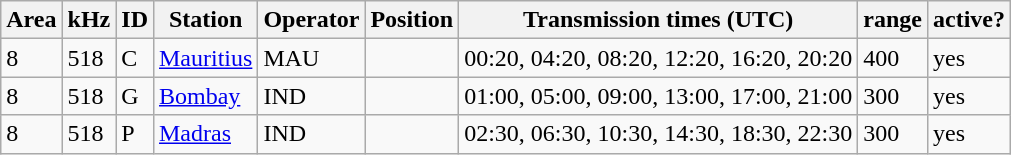<table class="wikitable sortable">
<tr class="hintergrundfarbe5">
<th>Area</th>
<th>kHz</th>
<th>ID</th>
<th>Station</th>
<th>Operator</th>
<th>Position</th>
<th class="unsortable">Transmission times (UTC)</th>
<th>range</th>
<th>active?</th>
</tr>
<tr>
<td>8</td>
<td>518</td>
<td>C</td>
<td><a href='#'>Mauritius</a></td>
<td>MAU</td>
<td></td>
<td>00:20, 04:20, 08:20, 12:20, 16:20, 20:20</td>
<td>400</td>
<td>yes</td>
</tr>
<tr>
<td>8</td>
<td>518</td>
<td>G</td>
<td><a href='#'>Bombay</a></td>
<td>IND</td>
<td></td>
<td>01:00, 05:00, 09:00, 13:00, 17:00, 21:00</td>
<td>300</td>
<td>yes</td>
</tr>
<tr>
<td>8</td>
<td>518</td>
<td>P</td>
<td><a href='#'>Madras</a></td>
<td>IND</td>
<td></td>
<td>02:30, 06:30, 10:30, 14:30, 18:30, 22:30</td>
<td>300</td>
<td>yes</td>
</tr>
</table>
